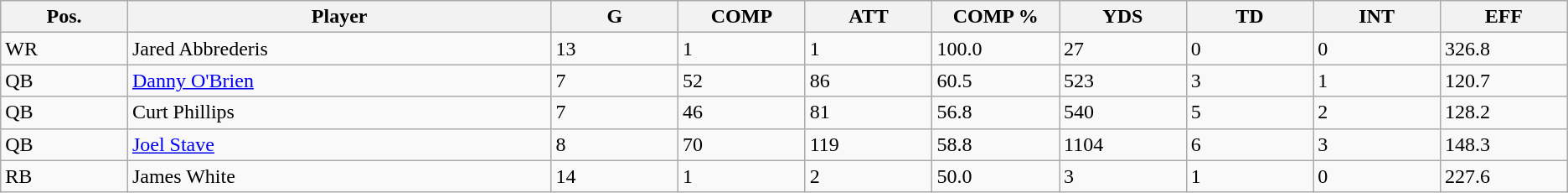<table class="wikitable sortable">
<tr>
<th bgcolor="#DDDDFF" width="6%">Pos.</th>
<th bgcolor="#DDDDFF" width="20%">Player</th>
<th bgcolor="#DDDDFF" width="6%">G</th>
<th bgcolor="#DDDDFF" width="6%">COMP</th>
<th bgcolor="#DDDDFF" width="6%">ATT</th>
<th bgcolor="#DDDDFF" width="6%">COMP %</th>
<th bgcolor="#DDDDFF" width="6%">YDS</th>
<th bgcolor="#DDDDFF" width="6%">TD</th>
<th bgcolor="#DDDDFF" width="6%">INT</th>
<th bgcolor="#DDDDFF" width="6%">EFF</th>
</tr>
<tr>
<td>WR</td>
<td>Jared Abbrederis</td>
<td>13</td>
<td>1</td>
<td>1</td>
<td>100.0</td>
<td>27</td>
<td>0</td>
<td>0</td>
<td>326.8</td>
</tr>
<tr>
<td>QB</td>
<td><a href='#'>Danny O'Brien</a></td>
<td>7</td>
<td>52</td>
<td>86</td>
<td>60.5</td>
<td>523</td>
<td>3</td>
<td>1</td>
<td>120.7</td>
</tr>
<tr>
<td>QB</td>
<td>Curt Phillips</td>
<td>7</td>
<td>46</td>
<td>81</td>
<td>56.8</td>
<td>540</td>
<td>5</td>
<td>2</td>
<td>128.2</td>
</tr>
<tr>
<td>QB</td>
<td><a href='#'>Joel Stave</a></td>
<td>8</td>
<td>70</td>
<td>119</td>
<td>58.8</td>
<td>1104</td>
<td>6</td>
<td>3</td>
<td>148.3</td>
</tr>
<tr>
<td>RB</td>
<td>James White</td>
<td>14</td>
<td>1</td>
<td>2</td>
<td>50.0</td>
<td>3</td>
<td>1</td>
<td>0</td>
<td>227.6</td>
</tr>
</table>
